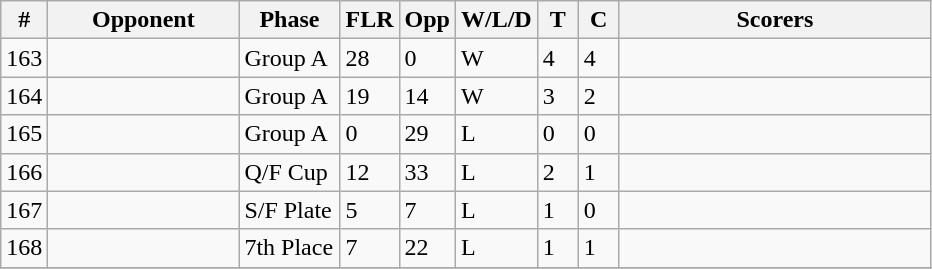<table class="wikitable sortable">
<tr>
<th width=10>#</th>
<th width=120>Opponent</th>
<th width=60>Phase</th>
<th width=30>FLR</th>
<th width=30>Opp</th>
<th width=45>W/L/D</th>
<th width=20>T</th>
<th width=20>C</th>
<th width=200>Scorers</th>
</tr>
<tr>
<td>163</td>
<td></td>
<td>Group A</td>
<td>28</td>
<td>0</td>
<td>W</td>
<td>4</td>
<td>4</td>
<td></td>
</tr>
<tr>
<td>164</td>
<td></td>
<td>Group A</td>
<td>19</td>
<td>14</td>
<td>W</td>
<td>3</td>
<td>2</td>
<td></td>
</tr>
<tr>
<td>165</td>
<td></td>
<td>Group A</td>
<td>0</td>
<td>29</td>
<td>L</td>
<td>0</td>
<td>0</td>
<td></td>
</tr>
<tr>
<td>166</td>
<td></td>
<td>Q/F Cup</td>
<td>12</td>
<td>33</td>
<td>L</td>
<td>2</td>
<td>1</td>
<td></td>
</tr>
<tr>
<td>167</td>
<td></td>
<td>S/F Plate</td>
<td>5</td>
<td>7</td>
<td>L</td>
<td>1</td>
<td>0</td>
<td></td>
</tr>
<tr>
<td>168</td>
<td></td>
<td>7th Place</td>
<td>7</td>
<td>22</td>
<td>L</td>
<td>1</td>
<td>1</td>
<td></td>
</tr>
<tr>
</tr>
</table>
